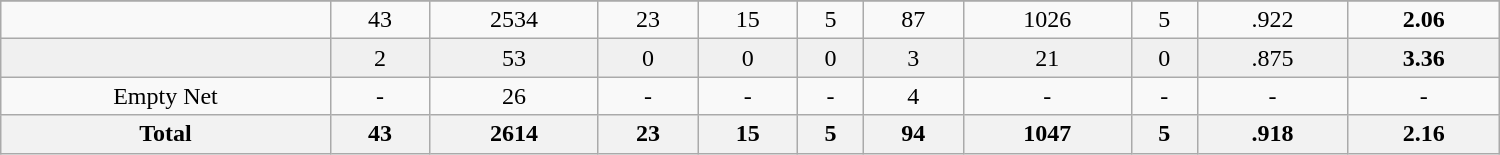<table class="wikitable sortable" width ="1000">
<tr align="center">
</tr>
<tr align="center" bgcolor="">
<td></td>
<td>43</td>
<td>2534</td>
<td>23</td>
<td>15</td>
<td>5</td>
<td>87</td>
<td>1026</td>
<td>5</td>
<td>.922</td>
<td><strong>2.06</strong></td>
</tr>
<tr align="center" bgcolor="f0f0f0">
<td></td>
<td>2</td>
<td>53</td>
<td>0</td>
<td>0</td>
<td>0</td>
<td>3</td>
<td>21</td>
<td>0</td>
<td>.875</td>
<td><strong>3.36</strong></td>
</tr>
<tr align="center" bgcolor="">
<td>Empty Net</td>
<td>-</td>
<td>26</td>
<td>-</td>
<td>-</td>
<td>-</td>
<td>4</td>
<td>-</td>
<td>-</td>
<td>-</td>
<td>-</td>
</tr>
<tr>
<th>Total</th>
<th>43</th>
<th>2614</th>
<th>23</th>
<th>15</th>
<th>5</th>
<th>94</th>
<th>1047</th>
<th>5</th>
<th>.918</th>
<th>2.16</th>
</tr>
</table>
